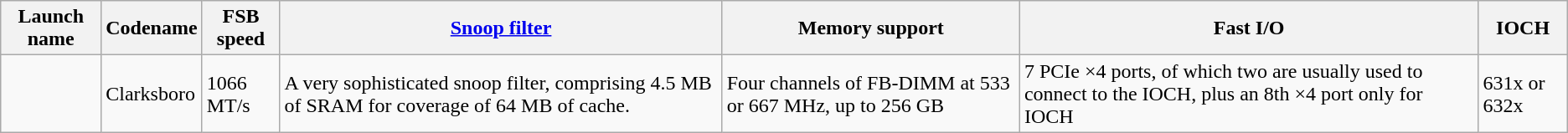<table class="wikitable">
<tr>
<th>Launch name</th>
<th>Codename</th>
<th>FSB speed</th>
<th><a href='#'>Snoop filter</a></th>
<th>Memory support</th>
<th>Fast I/O</th>
<th>IOCH</th>
</tr>
<tr>
<td></td>
<td>Clarksboro</td>
<td>1066 MT/s</td>
<td>A very sophisticated snoop filter, comprising 4.5 MB of SRAM for coverage of 64 MB of cache.</td>
<td>Four channels of FB-DIMM at 533 or 667 MHz, up to 256 GB</td>
<td>7 PCIe ×4 ports, of which two are usually used to connect to the IOCH, plus an 8th ×4 port only for IOCH</td>
<td>631x or 632x</td>
</tr>
</table>
